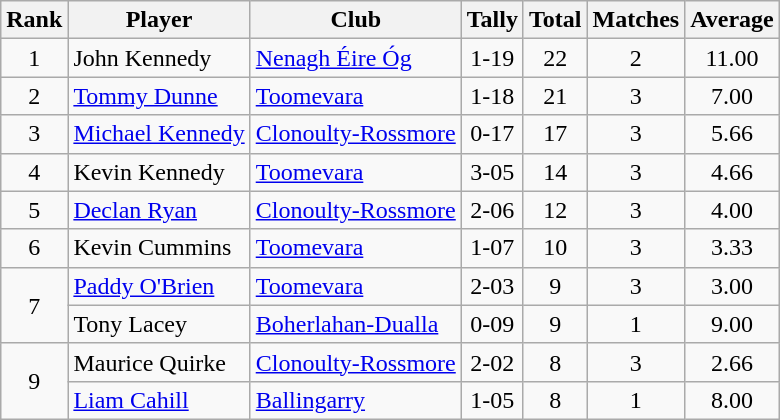<table class="wikitable">
<tr>
<th>Rank</th>
<th>Player</th>
<th>Club</th>
<th>Tally</th>
<th>Total</th>
<th>Matches</th>
<th>Average</th>
</tr>
<tr>
<td rowspan="1" style="text-align:center;">1</td>
<td>John Kennedy</td>
<td><a href='#'>Nenagh Éire Óg</a></td>
<td align=center>1-19</td>
<td align=center>22</td>
<td align=center>2</td>
<td align=center>11.00</td>
</tr>
<tr>
<td rowspan="1" style="text-align:center;">2</td>
<td><a href='#'>Tommy Dunne</a></td>
<td><a href='#'>Toomevara</a></td>
<td align=center>1-18</td>
<td align=center>21</td>
<td align=center>3</td>
<td align=center>7.00</td>
</tr>
<tr>
<td rowspan="1" style="text-align:center;">3</td>
<td><a href='#'>Michael Kennedy</a></td>
<td><a href='#'>Clonoulty-Rossmore</a></td>
<td align=center>0-17</td>
<td align=center>17</td>
<td align=center>3</td>
<td align=center>5.66</td>
</tr>
<tr>
<td rowspan="1" style="text-align:center;">4</td>
<td>Kevin Kennedy</td>
<td><a href='#'>Toomevara</a></td>
<td align=center>3-05</td>
<td align=center>14</td>
<td align=center>3</td>
<td align=center>4.66</td>
</tr>
<tr>
<td rowspan="1" style="text-align:center;">5</td>
<td><a href='#'>Declan Ryan</a></td>
<td><a href='#'>Clonoulty-Rossmore</a></td>
<td align=center>2-06</td>
<td align=center>12</td>
<td align=center>3</td>
<td align=center>4.00</td>
</tr>
<tr>
<td rowspan="1" style="text-align:center;">6</td>
<td>Kevin Cummins</td>
<td><a href='#'>Toomevara</a></td>
<td align=center>1-07</td>
<td align=center>10</td>
<td align=center>3</td>
<td align=center>3.33</td>
</tr>
<tr>
<td rowspan="2" style="text-align:center;">7</td>
<td><a href='#'>Paddy O'Brien</a></td>
<td><a href='#'>Toomevara</a></td>
<td align=center>2-03</td>
<td align=center>9</td>
<td align=center>3</td>
<td align=center>3.00</td>
</tr>
<tr>
<td>Tony Lacey</td>
<td><a href='#'>Boherlahan-Dualla</a></td>
<td align=center>0-09</td>
<td align=center>9</td>
<td align=center>1</td>
<td align=center>9.00</td>
</tr>
<tr>
<td rowspan="2" style="text-align:center;">9</td>
<td>Maurice Quirke</td>
<td><a href='#'>Clonoulty-Rossmore</a></td>
<td align=center>2-02</td>
<td align=center>8</td>
<td align=center>3</td>
<td align=center>2.66</td>
</tr>
<tr>
<td><a href='#'>Liam Cahill</a></td>
<td><a href='#'>Ballingarry</a></td>
<td align=center>1-05</td>
<td align=center>8</td>
<td align=center>1</td>
<td align=center>8.00</td>
</tr>
</table>
